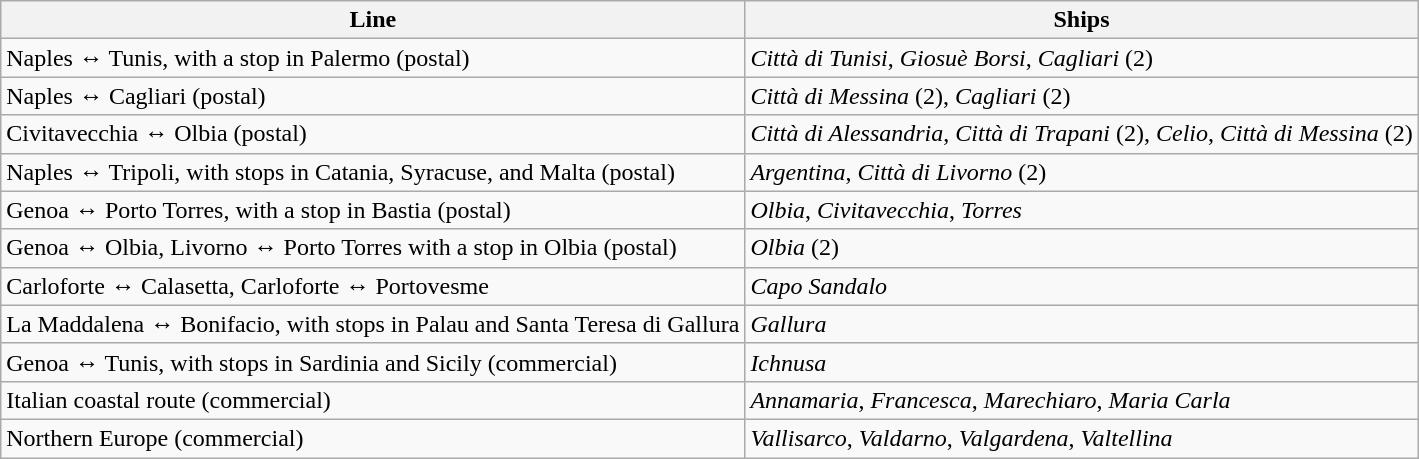<table class="wikitable">
<tr>
<th>Line</th>
<th>Ships</th>
</tr>
<tr>
<td>Naples ↔ Tunis, with a stop in Palermo (postal)</td>
<td><em>Città di Tunisi</em>, <em>Giosuè Borsi</em>, <em>Cagliari</em> (2)</td>
</tr>
<tr>
<td>Naples ↔ Cagliari (postal)</td>
<td><em>Città di Messina</em> (2), <em>Cagliari</em> (2)</td>
</tr>
<tr>
<td>Civitavecchia ↔ Olbia (postal)</td>
<td><em>Città di Alessandria</em>, <em>Città di Trapani</em> (2), <em>Celio</em>, <em>Città di Messina</em> (2)</td>
</tr>
<tr>
<td>Naples ↔ Tripoli, with stops in Catania, Syracuse, and Malta (postal)</td>
<td><em>Argentina</em>, <em>Città di Livorno</em> (2)</td>
</tr>
<tr>
<td>Genoa ↔ Porto Torres, with a stop in Bastia (postal)</td>
<td><em>Olbia</em>, <em>Civitavecchia</em>, <em>Torres</em></td>
</tr>
<tr>
<td>Genoa ↔ Olbia, Livorno ↔ Porto Torres with a stop in Olbia (postal)</td>
<td><em>Olbia</em> (2)</td>
</tr>
<tr>
<td>Carloforte ↔ Calasetta, Carloforte ↔ Portovesme</td>
<td><em>Capo Sandalo</em></td>
</tr>
<tr>
<td>La Maddalena ↔ Bonifacio, with stops in Palau and Santa Teresa di Gallura</td>
<td><em>Gallura</em></td>
</tr>
<tr>
<td>Genoa ↔ Tunis, with stops in Sardinia and Sicily (commercial)</td>
<td><em>Ichnusa</em></td>
</tr>
<tr>
<td>Italian coastal route (commercial)</td>
<td><em>Annamaria</em>, <em>Francesca</em>, <em>Marechiaro</em>, <em>Maria Carla</em></td>
</tr>
<tr>
<td>Northern Europe (commercial)</td>
<td><em>Vallisarco</em>, <em>Valdarno</em>, <em>Valgardena</em>, <em>Valtellina</em></td>
</tr>
</table>
